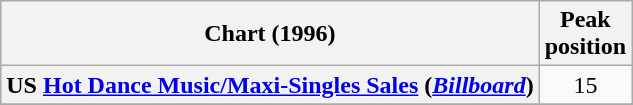<table class="wikitable sortable plainrowheaders" style="text-align:center;">
<tr>
<th>Chart (1996)</th>
<th>Peak<br>position</th>
</tr>
<tr>
<th scope="row">US <a href='#'>Hot Dance Music/Maxi-Singles Sales</a> (<a href='#'><em>Billboard</em></a>)</th>
<td>15</td>
</tr>
<tr>
</tr>
<tr>
</tr>
</table>
